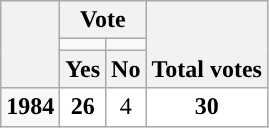<table class=wikitable style="text-align:center">
<tr style="vertical-align:bottom;">
<th rowspan=3></th>
<th colspan=2>Vote</th>
<th rowspan=3>Total votes</th>
</tr>
<tr style="height:5px">
<td style="background-color:"></td>
<td style="background-color:"></td>
</tr>
<tr style="vertical-align:bottom;">
<th>Yes</th>
<th>No</th>
</tr>
<tr>
<td><strong>1984</strong></td>
<td style="background:#fff;"><strong>26</strong></td>
<td style="background:#fff;">4</td>
<td style="background:#fff;"><strong>30</strong></td>
</tr>
</table>
